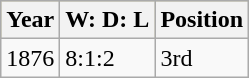<table class="wikitable">
<tr style="background:#bdb76b;">
<th>Year</th>
<th>W: D: L</th>
<th>Position</th>
</tr>
<tr>
<td>1876</td>
<td>8:1:2</td>
<td>3rd</td>
</tr>
</table>
